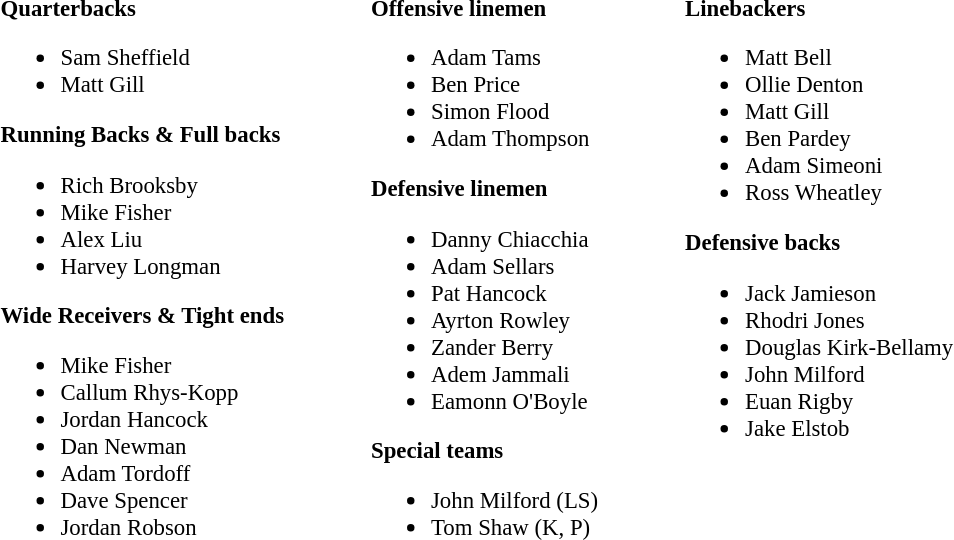<table class="toccolours" style="text-align: left;">
<tr>
<td style="font-size: 95%;" valign="top"><br><strong>Quarterbacks</strong><ul><li> Sam Sheffield</li><li> Matt Gill</li></ul><strong>Running Backs & Full backs</strong><ul><li> Rich Brooksby</li><li> Mike Fisher</li><li> Alex Liu</li><li> Harvey Longman</li></ul><strong>Wide Receivers & Tight ends</strong><ul><li> Mike Fisher</li><li> Callum Rhys-Kopp</li><li> Jordan Hancock</li><li> Dan Newman</li><li> Adam Tordoff</li><li> Dave Spencer</li><li> Jordan Robson</li></ul></td>
<td style="width: 50px;"></td>
<td style="font-size: 95%;" valign="top"><br><strong>Offensive linemen</strong><ul><li> Adam Tams</li><li> Ben Price</li><li> Simon Flood</li><li> Adam Thompson</li></ul><strong>Defensive linemen</strong><ul><li> Danny Chiacchia</li><li> Adam Sellars</li><li> Pat Hancock</li><li> Ayrton Rowley</li><li> Zander Berry</li><li> Adem Jammali</li><li> Eamonn O'Boyle</li></ul><strong>Special teams</strong><ul><li> John Milford (LS)</li><li> Tom Shaw (K, P)</li></ul></td>
<td style="width: 50px;"></td>
<td style="font-size: 95%;" valign="top"><br><strong>Linebackers</strong><ul><li> Matt Bell</li><li> Ollie Denton</li><li> Matt Gill</li><li> Ben Pardey</li><li> Adam Simeoni</li><li> Ross Wheatley</li></ul><strong>Defensive backs</strong><ul><li> Jack Jamieson</li><li> Rhodri Jones</li><li> Douglas Kirk-Bellamy</li><li> John Milford</li><li> Euan Rigby</li><li> Jake Elstob</li></ul></td>
</tr>
</table>
